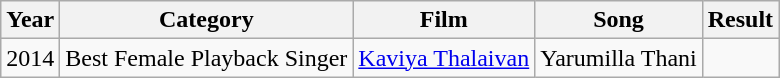<table class="wikitable sortable">
<tr>
<th>Year</th>
<th>Category</th>
<th>Film</th>
<th>Song</th>
<th>Result</th>
</tr>
<tr>
<td>2014</td>
<td>Best Female Playback Singer</td>
<td><a href='#'>Kaviya Thalaivan</a></td>
<td>Yarumilla Thani</td>
<td></td>
</tr>
</table>
